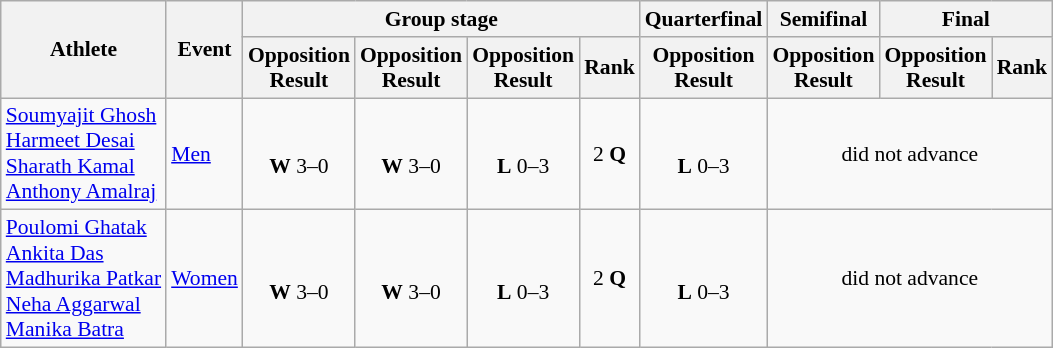<table class=wikitable style="text-align:center; font-size:90%">
<tr>
<th rowspan=2>Athlete</th>
<th rowspan=2>Event</th>
<th colspan=4>Group stage</th>
<th>Quarterfinal</th>
<th>Semifinal</th>
<th colspan=2>Final</th>
</tr>
<tr>
<th>Opposition<br>Result</th>
<th>Opposition<br>Result</th>
<th>Opposition<br>Result</th>
<th>Rank</th>
<th>Opposition<br>Result</th>
<th>Opposition<br>Result</th>
<th>Opposition<br>Result</th>
<th>Rank</th>
</tr>
<tr>
<td align=left><a href='#'>Soumyajit Ghosh</a><br><a href='#'>Harmeet Desai</a><br><a href='#'>Sharath Kamal</a><br><a href='#'>Anthony Amalraj</a></td>
<td align=left><a href='#'>Men</a></td>
<td><br><strong>W</strong> 3–0</td>
<td><br><strong>W</strong> 3–0</td>
<td><br><strong>L</strong> 0–3</td>
<td>2 <strong>Q</strong></td>
<td><br><strong>L</strong> 0–3</td>
<td colspan=3>did not advance</td>
</tr>
<tr>
<td align=left><a href='#'>Poulomi Ghatak</a><br><a href='#'>Ankita Das</a><br><a href='#'>Madhurika Patkar</a><br><a href='#'>Neha Aggarwal</a><br><a href='#'>Manika Batra</a></td>
<td align=left><a href='#'>Women</a></td>
<td><br><strong>W</strong> 3–0</td>
<td><br><strong>W</strong> 3–0</td>
<td><br><strong>L</strong> 0–3</td>
<td>2 <strong>Q</strong></td>
<td><br><strong>L</strong> 0–3</td>
<td colspan=3>did not advance</td>
</tr>
</table>
